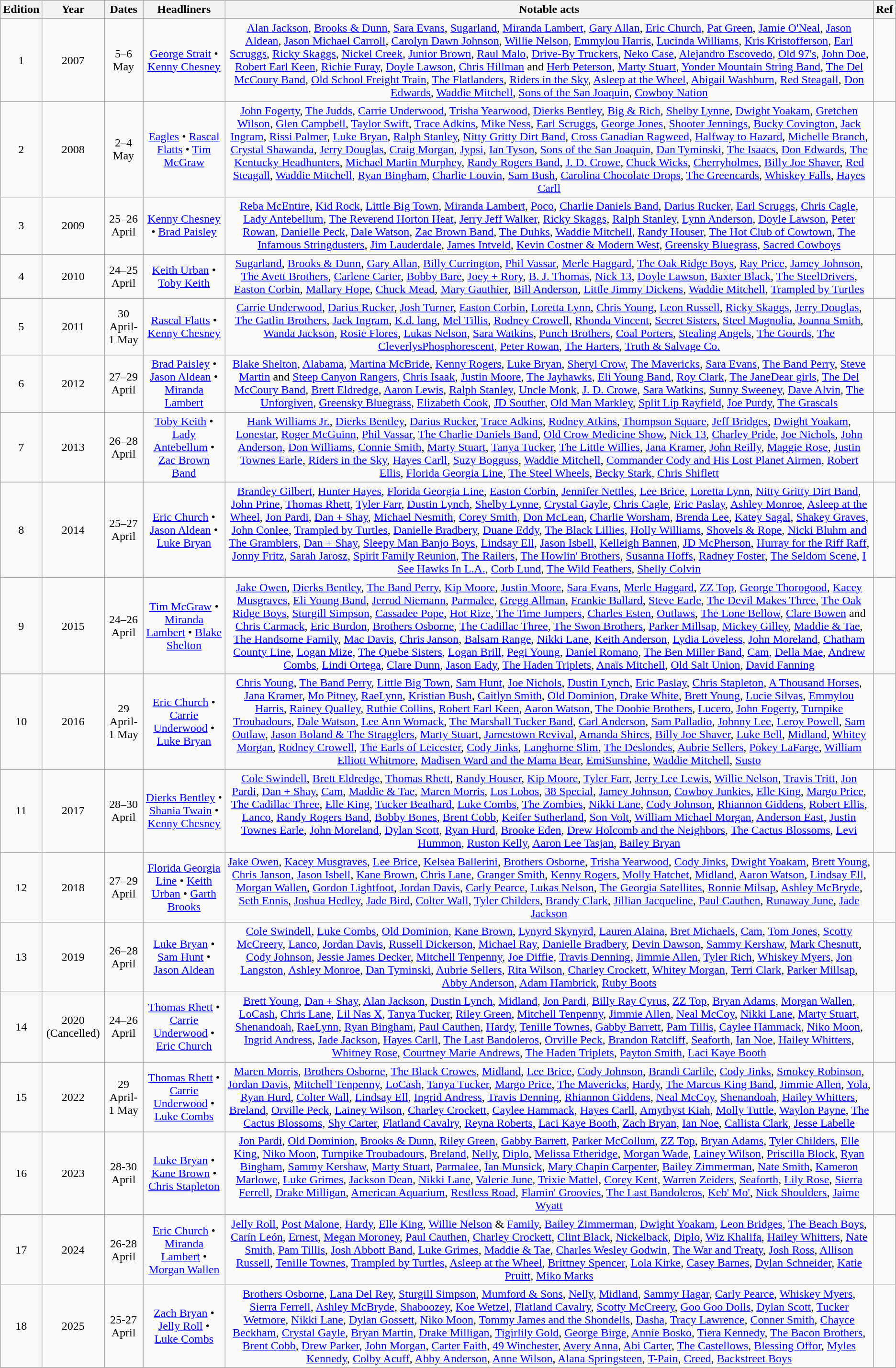<table class="wikitable sortable" style="text-align:center;">
<tr>
<th scope="col">Edition</th>
<th scope="col">Year</th>
<th scope="col">Dates</th>
<th scope="col" class="unsortable">Headliners</th>
<th scope="col" class="unsortable">Notable acts</th>
<th scope="col">Ref</th>
</tr>
<tr>
<td scope="row">1</td>
<td>2007</td>
<td>5–6 May</td>
<td><a href='#'>George Strait</a> • <a href='#'>Kenny Chesney</a></td>
<td><a href='#'>Alan Jackson</a>, <a href='#'>Brooks & Dunn</a>, <a href='#'>Sara Evans</a>, <a href='#'>Sugarland</a>, <a href='#'>Miranda Lambert</a>, <a href='#'>Gary Allan</a>, <a href='#'>Eric Church</a>, <a href='#'>Pat Green</a>, <a href='#'>Jamie O'Neal</a>, <a href='#'>Jason Aldean</a>, <a href='#'>Jason Michael Carroll</a>, <a href='#'>Carolyn Dawn Johnson</a>, <a href='#'>Willie Nelson</a>, <a href='#'>Emmylou Harris</a>, <a href='#'>Lucinda Williams</a>, <a href='#'>Kris Kristofferson</a>, <a href='#'>Earl Scruggs</a>, <a href='#'>Ricky Skaggs</a>, <a href='#'>Nickel Creek</a>, <a href='#'>Junior Brown</a>, <a href='#'>Raul Malo</a>, <a href='#'>Drive-By Truckers</a>, <a href='#'>Neko Case</a>, <a href='#'>Alejandro Escovedo</a>, <a href='#'>Old 97's</a>, <a href='#'>John Doe</a>, <a href='#'>Robert Earl Keen</a>, <a href='#'>Richie Furay</a>, <a href='#'>Doyle Lawson</a>, <a href='#'>Chris Hillman</a> and <a href='#'>Herb Peterson</a>, <a href='#'>Marty Stuart</a>, <a href='#'>Yonder Mountain String Band</a>, <a href='#'>The Del McCoury Band</a>, <a href='#'>Old School Freight Train</a>, <a href='#'>The Flatlanders</a>, <a href='#'>Riders in the Sky</a>, <a href='#'>Asleep at the Wheel</a>, <a href='#'>Abigail Washburn</a>, <a href='#'>Red Steagall</a>, <a href='#'>Don Edwards</a>, <a href='#'>Waddie Mitchell</a>, <a href='#'>Sons of the San Joaquin</a>, <a href='#'>Cowboy Nation</a></td>
<td></td>
</tr>
<tr>
<td scope="row">2</td>
<td>2008</td>
<td>2–4 May</td>
<td><a href='#'>Eagles</a> • <a href='#'>Rascal Flatts</a> • <a href='#'>Tim McGraw</a></td>
<td><a href='#'>John Fogerty</a>, <a href='#'>The Judds</a>, <a href='#'>Carrie Underwood</a>, <a href='#'>Trisha Yearwood</a>, <a href='#'>Dierks Bentley</a>, <a href='#'>Big & Rich</a>, <a href='#'>Shelby Lynne</a>, <a href='#'>Dwight Yoakam</a>, <a href='#'>Gretchen Wilson</a>, <a href='#'>Glen Campbell</a>, <a href='#'>Taylor Swift</a>, <a href='#'>Trace Adkins</a>, <a href='#'>Mike Ness</a>, <a href='#'>Earl Scruggs</a>, <a href='#'>George Jones</a>, <a href='#'>Shooter Jennings</a>, <a href='#'>Bucky Covington</a>, <a href='#'>Jack Ingram</a>, <a href='#'>Rissi Palmer</a>, <a href='#'>Luke Bryan</a>, <a href='#'>Ralph Stanley</a>, <a href='#'>Nitty Gritty Dirt Band</a>, <a href='#'>Cross Canadian Ragweed</a>, <a href='#'>Halfway to Hazard</a>, <a href='#'>Michelle Branch</a>, <a href='#'>Crystal Shawanda</a>, <a href='#'>Jerry Douglas</a>, <a href='#'>Craig Morgan</a>, <a href='#'>Jypsi</a>, <a href='#'>Ian Tyson</a>, <a href='#'>Sons of the San Joaquin</a>, <a href='#'>Dan Tyminski</a>, <a href='#'>The Isaacs</a>, <a href='#'>Don Edwards</a>, <a href='#'>The Kentucky Headhunters</a>, <a href='#'>Michael Martin Murphey</a>, <a href='#'>Randy Rogers Band</a>, <a href='#'>J. D. Crowe</a>, <a href='#'>Chuck Wicks</a>, <a href='#'>Cherryholmes</a>, <a href='#'>Billy Joe Shaver</a>, <a href='#'>Red Steagall</a>, <a href='#'>Waddie Mitchell</a>, <a href='#'>Ryan Bingham</a>, <a href='#'>Charlie Louvin</a>, <a href='#'>Sam Bush</a>, <a href='#'>Carolina Chocolate Drops</a>, <a href='#'>The Greencards</a>, <a href='#'>Whiskey Falls</a>, <a href='#'>Hayes Carll</a></td>
<td></td>
</tr>
<tr>
<td scope="row">3</td>
<td>2009</td>
<td>25–26 April</td>
<td><a href='#'>Kenny Chesney</a> • <a href='#'>Brad Paisley</a></td>
<td><a href='#'>Reba McEntire</a>, <a href='#'>Kid Rock</a>, <a href='#'>Little Big Town</a>, <a href='#'>Miranda Lambert</a>, <a href='#'>Poco</a>, <a href='#'>Charlie Daniels Band</a>, <a href='#'>Darius Rucker</a>, <a href='#'>Earl Scruggs</a>, <a href='#'>Chris Cagle</a>, <a href='#'>Lady Antebellum</a>, <a href='#'>The Reverend Horton Heat</a>, <a href='#'>Jerry Jeff Walker</a>, <a href='#'>Ricky Skaggs</a>, <a href='#'>Ralph Stanley</a>, <a href='#'>Lynn Anderson</a>, <a href='#'>Doyle Lawson</a>, <a href='#'>Peter Rowan</a>, <a href='#'>Danielle Peck</a>, <a href='#'>Dale Watson</a>, <a href='#'>Zac Brown Band</a>, <a href='#'>The Duhks</a>, <a href='#'>Waddie Mitchell</a>, <a href='#'>Randy Houser</a>, <a href='#'>The Hot Club of Cowtown</a>, <a href='#'>The Infamous Stringdusters</a>, <a href='#'>Jim Lauderdale</a>, <a href='#'>James Intveld</a>, <a href='#'>Kevin Costner & Modern West</a>, <a href='#'>Greensky Bluegrass</a>, <a href='#'>Sacred Cowboys</a></td>
<td></td>
</tr>
<tr>
<td scope="row">4</td>
<td>2010</td>
<td>24–25 April</td>
<td><a href='#'>Keith Urban</a> • <a href='#'>Toby Keith</a></td>
<td><a href='#'>Sugarland</a>, <a href='#'>Brooks & Dunn</a>, <a href='#'>Gary Allan</a>, <a href='#'>Billy Currington</a>, <a href='#'>Phil Vassar</a>, <a href='#'>Merle Haggard</a>, <a href='#'>The Oak Ridge Boys</a>, <a href='#'>Ray Price</a>, <a href='#'>Jamey Johnson</a>, <a href='#'>The Avett Brothers</a>, <a href='#'>Carlene Carter</a>, <a href='#'>Bobby Bare</a>, <a href='#'>Joey + Rory</a>, <a href='#'>B. J. Thomas</a>, <a href='#'>Nick 13</a>, <a href='#'>Doyle Lawson</a>, <a href='#'>Baxter Black</a>, <a href='#'>The SteelDrivers</a>, <a href='#'>Easton Corbin</a>, <a href='#'>Mallary Hope</a>, <a href='#'>Chuck Mead</a>, <a href='#'>Mary Gauthier</a>, <a href='#'>Bill Anderson</a>, <a href='#'>Little Jimmy Dickens</a>, <a href='#'>Waddie Mitchell</a>, <a href='#'>Trampled by Turtles</a></td>
<td></td>
</tr>
<tr>
<td scope="row">5</td>
<td>2011</td>
<td>30 April-1 May</td>
<td><a href='#'>Rascal Flatts</a> • <a href='#'>Kenny Chesney</a></td>
<td><a href='#'>Carrie Underwood</a>, <a href='#'>Darius Rucker</a>, <a href='#'>Josh Turner</a>, <a href='#'>Easton Corbin</a>, <a href='#'>Loretta Lynn</a>, <a href='#'>Chris Young</a>, <a href='#'>Leon Russell</a>, <a href='#'>Ricky Skaggs</a>, <a href='#'>Jerry Douglas</a>, <a href='#'>The Gatlin Brothers</a>, <a href='#'>Jack Ingram</a>, <a href='#'>K.d. lang</a>, <a href='#'>Mel Tillis</a>, <a href='#'>Rodney Crowell</a>, <a href='#'>Rhonda Vincent</a>, <a href='#'>Secret Sisters</a>, <a href='#'>Steel Magnolia</a>, <a href='#'>Joanna Smith</a>, <a href='#'>Wanda Jackson</a>, <a href='#'>Rosie Flores</a>, <a href='#'>Lukas Nelson</a>, <a href='#'>Sara Watkins</a>, <a href='#'>Punch Brothers</a>, <a href='#'>Coal Porters</a>, <a href='#'>Stealing Angels</a>, <a href='#'>The Gourds</a>, <a href='#'>The Cleverlys</a><a href='#'>Phosphorescent</a>, <a href='#'>Peter Rowan</a>, <a href='#'>The Harters</a>, <a href='#'>Truth & Salvage Co.</a></td>
<td></td>
</tr>
<tr>
<td scope="row">6</td>
<td>2012</td>
<td>27–29 April</td>
<td><a href='#'>Brad Paisley</a> • <a href='#'>Jason Aldean</a> • <a href='#'>Miranda Lambert</a></td>
<td><a href='#'>Blake Shelton</a>, <a href='#'>Alabama</a>, <a href='#'>Martina McBride</a>, <a href='#'>Kenny Rogers</a>, <a href='#'>Luke Bryan</a>, <a href='#'>Sheryl Crow</a>, <a href='#'>The Mavericks</a>, <a href='#'>Sara Evans</a>, <a href='#'>The Band Perry</a>, <a href='#'>Steve Martin</a> and <a href='#'>Steep Canyon Rangers</a>, <a href='#'>Chris Isaak</a>, <a href='#'>Justin Moore</a>, <a href='#'>The Jayhawks</a>, <a href='#'>Eli Young Band</a>, <a href='#'>Roy Clark</a>, <a href='#'>The JaneDear girls</a>, <a href='#'>The Del McCoury Band</a>, <a href='#'>Brett Eldredge</a>, <a href='#'>Aaron Lewis</a>, <a href='#'>Ralph Stanley</a>, <a href='#'>Uncle Monk</a>, <a href='#'>J. D. Crowe</a>, <a href='#'>Sara Watkins</a>, <a href='#'>Sunny Sweeney</a>, <a href='#'>Dave Alvin</a>, <a href='#'>The Unforgiven</a>, <a href='#'>Greensky Bluegrass</a>, <a href='#'>Elizabeth Cook</a>, <a href='#'>JD Souther</a>, <a href='#'>Old Man Markley</a>, <a href='#'>Split Lip Rayfield</a>, <a href='#'>Joe Purdy</a>, <a href='#'>The Grascals</a></td>
<td></td>
</tr>
<tr>
<td scope="row">7</td>
<td>2013</td>
<td>26–28 April</td>
<td><a href='#'>Toby Keith</a> • <a href='#'>Lady Antebellum</a> • <a href='#'>Zac Brown Band</a></td>
<td><a href='#'>Hank Williams Jr.</a>, <a href='#'>Dierks Bentley</a>, <a href='#'>Darius Rucker</a>, <a href='#'>Trace Adkins</a>, <a href='#'>Rodney Atkins</a>, <a href='#'>Thompson Square</a>, <a href='#'>Jeff Bridges</a>, <a href='#'>Dwight Yoakam</a>, <a href='#'>Lonestar</a>, <a href='#'>Roger McGuinn</a>, <a href='#'>Phil Vassar</a>, <a href='#'>The Charlie Daniels Band</a>, <a href='#'>Old Crow Medicine Show</a>, <a href='#'>Nick 13</a>, <a href='#'>Charley Pride</a>, <a href='#'>Joe Nichols</a>, <a href='#'>John Anderson</a>, <a href='#'>Don Williams</a>, <a href='#'>Connie Smith</a>, <a href='#'>Marty Stuart</a>, <a href='#'>Tanya Tucker</a>, <a href='#'>The Little Willies</a>, <a href='#'>Jana Kramer</a>, <a href='#'>John Reilly</a>, <a href='#'>Maggie Rose</a>, <a href='#'>Justin Townes Earle</a>, <a href='#'>Riders in the Sky</a>, <a href='#'>Hayes Carll</a>, <a href='#'>Suzy Bogguss</a>, <a href='#'>Waddie Mitchell</a>, <a href='#'>Commander Cody and His Lost Planet Airmen</a>, <a href='#'>Robert Ellis</a>, <a href='#'>Florida Georgia Line</a>, <a href='#'>The Steel Wheels</a>, <a href='#'>Becky Stark</a>, <a href='#'>Chris Shiflett</a></td>
<td></td>
</tr>
<tr>
<td scope="row">8</td>
<td>2014</td>
<td>25–27 April</td>
<td><a href='#'>Eric Church</a> • <a href='#'>Jason Aldean</a> • <a href='#'>Luke Bryan</a></td>
<td><a href='#'>Brantley Gilbert</a>, <a href='#'>Hunter Hayes</a>, <a href='#'>Florida Georgia Line</a>, <a href='#'>Easton Corbin</a>, <a href='#'>Jennifer Nettles</a>, <a href='#'>Lee Brice</a>, <a href='#'>Loretta Lynn</a>, <a href='#'>Nitty Gritty Dirt Band</a>, <a href='#'>John Prine</a>, <a href='#'>Thomas Rhett</a>, <a href='#'>Tyler Farr</a>, <a href='#'>Dustin Lynch</a>, <a href='#'>Shelby Lynne</a>, <a href='#'>Crystal Gayle</a>, <a href='#'>Chris Cagle</a>, <a href='#'>Eric Paslay</a>, <a href='#'>Ashley Monroe</a>, <a href='#'>Asleep at the Wheel</a>, <a href='#'>Jon Pardi</a>, <a href='#'>Dan + Shay</a>, <a href='#'>Michael Nesmith</a>, <a href='#'>Corey Smith</a>, <a href='#'>Don McLean</a>, <a href='#'>Charlie Worsham</a>, <a href='#'>Brenda Lee</a>, <a href='#'>Katey Sagal</a>, <a href='#'>Shakey Graves</a>, <a href='#'>John Conlee</a>, <a href='#'>Trampled by Turtles</a>, <a href='#'>Danielle Bradbery</a>, <a href='#'>Duane Eddy</a>, <a href='#'>The Black Lillies</a>, <a href='#'>Holly Williams</a>, <a href='#'>Shovels & Rope</a>, <a href='#'>Nicki Bluhm and The Gramblers</a>, <a href='#'>Dan + Shay</a>, <a href='#'>Sleepy Man Banjo Boys</a>, <a href='#'>Lindsay Ell</a>, <a href='#'>Jason Isbell</a>, <a href='#'>Kelleigh Bannen</a>, <a href='#'>JD McPherson</a>, <a href='#'>Hurray for the Riff Raff</a>, <a href='#'>Jonny Fritz</a>, <a href='#'>Sarah Jarosz</a>, <a href='#'>Spirit Family Reunion</a>, <a href='#'>The Railers</a>, <a href='#'>The Howlin' Brothers</a>, <a href='#'>Susanna Hoffs</a>, <a href='#'>Radney Foster</a>, <a href='#'>The Seldom Scene</a>, <a href='#'>I See Hawks In L.A.</a>, <a href='#'>Corb Lund</a>, <a href='#'>The Wild Feathers</a>, <a href='#'>Shelly Colvin</a></td>
<td></td>
</tr>
<tr>
<td scope="row">9</td>
<td>2015</td>
<td>24–26 April</td>
<td><a href='#'>Tim McGraw</a> • <a href='#'>Miranda Lambert</a> • <a href='#'>Blake Shelton</a></td>
<td><a href='#'>Jake Owen</a>, <a href='#'>Dierks Bentley</a>, <a href='#'>The Band Perry</a>, <a href='#'>Kip Moore</a>, <a href='#'>Justin Moore</a>, <a href='#'>Sara Evans</a>, <a href='#'>Merle Haggard</a>, <a href='#'>ZZ Top</a>, <a href='#'>George Thorogood</a>, <a href='#'>Kacey Musgraves</a>, <a href='#'>Eli Young Band</a>, <a href='#'>Jerrod Niemann</a>, <a href='#'>Parmalee</a>, <a href='#'>Gregg Allman</a>, <a href='#'>Frankie Ballard</a>, <a href='#'>Steve Earle</a>, <a href='#'>The Devil Makes Three</a>, <a href='#'>The Oak Ridge Boys</a>, <a href='#'>Sturgill Simpson</a>, <a href='#'>Cassadee Pope</a>, <a href='#'>Hot Rize</a>, <a href='#'>The Time Jumpers</a>, <a href='#'>Charles Esten</a>, <a href='#'>Outlaws</a>, <a href='#'>The Lone Bellow</a>, <a href='#'>Clare Bowen</a> and <a href='#'>Chris Carmack</a>, <a href='#'>Eric Burdon</a>, <a href='#'>Brothers Osborne</a>, <a href='#'>The Cadillac Three</a>, <a href='#'>The Swon Brothers</a>, <a href='#'>Parker Millsap</a>, <a href='#'>Mickey Gilley</a>, <a href='#'>Maddie & Tae</a>, <a href='#'>The Handsome Family</a>, <a href='#'>Mac Davis</a>, <a href='#'>Chris Janson</a>, <a href='#'>Balsam Range</a>, <a href='#'>Nikki Lane</a>, <a href='#'>Keith Anderson</a>, <a href='#'>Lydia Loveless</a>, <a href='#'>John Moreland</a>, <a href='#'>Chatham County Line</a>, <a href='#'>Logan Mize</a>, <a href='#'>The Quebe Sisters</a>, <a href='#'>Logan Brill</a>, <a href='#'>Pegi Young</a>, <a href='#'>Daniel Romano</a>, <a href='#'>The Ben Miller Band</a>, <a href='#'>Cam</a>, <a href='#'>Della Mae</a>, <a href='#'>Andrew Combs</a>, <a href='#'>Lindi Ortega</a>, <a href='#'>Clare Dunn</a>, <a href='#'>Jason Eady</a>, <a href='#'>The Haden Triplets</a>, <a href='#'>Anaïs Mitchell</a>, <a href='#'>Old Salt Union</a>, <a href='#'>David Fanning</a></td>
<td></td>
</tr>
<tr>
<td scope="row">10</td>
<td>2016</td>
<td>29 April-1 May</td>
<td><a href='#'>Eric Church</a> • <a href='#'>Carrie Underwood</a> • <a href='#'>Luke Bryan</a></td>
<td><a href='#'>Chris Young</a>, <a href='#'>The Band Perry</a>, <a href='#'>Little Big Town</a>, <a href='#'>Sam Hunt</a>, <a href='#'>Joe Nichols</a>, <a href='#'>Dustin Lynch</a>, <a href='#'>Eric Paslay</a>, <a href='#'>Chris Stapleton</a>, <a href='#'>A Thousand Horses</a>, <a href='#'>Jana Kramer</a>, <a href='#'>Mo Pitney</a>, <a href='#'>RaeLynn</a>, <a href='#'>Kristian Bush</a>, <a href='#'>Caitlyn Smith</a>, <a href='#'>Old Dominion</a>, <a href='#'>Drake White</a>, <a href='#'>Brett Young</a>, <a href='#'>Lucie Silvas</a>, <a href='#'>Emmylou Harris</a>, <a href='#'>Rainey Qualley</a>, <a href='#'>Ruthie Collins</a>, <a href='#'>Robert Earl Keen</a>, <a href='#'>Aaron Watson</a>, <a href='#'>The Doobie Brothers</a>, <a href='#'>Lucero</a>, <a href='#'>John Fogerty</a>, <a href='#'>Turnpike Troubadours</a>, <a href='#'>Dale Watson</a>, <a href='#'>Lee Ann Womack</a>, <a href='#'>The Marshall Tucker Band</a>, <a href='#'>Carl Anderson</a>, <a href='#'>Sam Palladio</a>, <a href='#'>Johnny Lee</a>, <a href='#'>Leroy Powell</a>, <a href='#'>Sam Outlaw</a>, <a href='#'>Jason Boland & The Stragglers</a>, <a href='#'>Marty Stuart</a>, <a href='#'>Jamestown Revival</a>, <a href='#'>Amanda Shires</a>, <a href='#'>Billy Joe Shaver</a>, <a href='#'>Luke Bell</a>, <a href='#'>Midland</a>, <a href='#'>Whitey Morgan</a>, <a href='#'>Rodney Crowell</a>, <a href='#'>The Earls of Leicester</a>, <a href='#'>Cody Jinks</a>, <a href='#'>Langhorne Slim</a>, <a href='#'>The Deslondes</a>, <a href='#'>Aubrie Sellers</a>, <a href='#'>Pokey LaFarge</a>, <a href='#'>William Elliott Whitmore</a>, <a href='#'>Madisen Ward and the Mama Bear</a>, <a href='#'>EmiSunshine</a>, <a href='#'>Waddie Mitchell</a>, <a href='#'>Susto</a></td>
<td></td>
</tr>
<tr>
<td scope="row">11</td>
<td>2017</td>
<td>28–30 April</td>
<td><a href='#'>Dierks Bentley</a> • <a href='#'>Shania Twain</a> • <a href='#'>Kenny Chesney</a></td>
<td><a href='#'>Cole Swindell</a>, <a href='#'>Brett Eldredge</a>, <a href='#'>Thomas Rhett</a>, <a href='#'>Randy Houser</a>, <a href='#'>Kip Moore</a>, <a href='#'>Tyler Farr</a>, <a href='#'>Jerry Lee Lewis</a>, <a href='#'>Willie Nelson</a>, <a href='#'>Travis Tritt</a>, <a href='#'>Jon Pardi</a>, <a href='#'>Dan + Shay</a>, <a href='#'>Cam</a>, <a href='#'>Maddie & Tae</a>, <a href='#'>Maren Morris</a>, <a href='#'>Los Lobos</a>, <a href='#'>38 Special</a>, <a href='#'>Jamey Johnson</a>, <a href='#'>Cowboy Junkies</a>, <a href='#'>Elle King</a>, <a href='#'>Margo Price</a>, <a href='#'>The Cadillac Three</a>, <a href='#'>Elle King</a>, <a href='#'>Tucker Beathard</a>, <a href='#'>Luke Combs</a>, <a href='#'>The Zombies</a>, <a href='#'>Nikki Lane</a>, <a href='#'>Cody Johnson</a>, <a href='#'>Rhiannon Giddens</a>, <a href='#'>Robert Ellis</a>, <a href='#'>Lanco</a>, <a href='#'>Randy Rogers Band</a>, <a href='#'>Bobby Bones</a>, <a href='#'>Brent Cobb</a>, <a href='#'>Keifer Sutherland</a>, <a href='#'>Son Volt</a>, <a href='#'>William Michael Morgan</a>, <a href='#'>Anderson East</a>, <a href='#'>Justin Townes Earle</a>, <a href='#'>John Moreland</a>, <a href='#'>Dylan Scott</a>, <a href='#'>Ryan Hurd</a>, <a href='#'>Brooke Eden</a>, <a href='#'>Drew Holcomb and the Neighbors</a>, <a href='#'>The Cactus Blossoms</a>, <a href='#'>Levi Hummon</a>, <a href='#'>Ruston Kelly</a>, <a href='#'>Aaron Lee Tasjan</a>, <a href='#'>Bailey Bryan</a></td>
<td></td>
</tr>
<tr>
<td scope="row">12</td>
<td>2018</td>
<td>27–29 April</td>
<td><a href='#'>Florida Georgia Line</a> • <a href='#'>Keith Urban</a> • <a href='#'>Garth Brooks</a></td>
<td><a href='#'>Jake Owen</a>, <a href='#'>Kacey Musgraves</a>, <a href='#'>Lee Brice</a>, <a href='#'>Kelsea Ballerini</a>, <a href='#'>Brothers Osborne</a>, <a href='#'>Trisha Yearwood</a>, <a href='#'>Cody Jinks</a>, <a href='#'>Dwight Yoakam</a>, <a href='#'>Brett Young</a>, <a href='#'>Chris Janson</a>, <a href='#'>Jason Isbell</a>, <a href='#'>Kane Brown</a>, <a href='#'>Chris Lane</a>, <a href='#'>Granger Smith</a>, <a href='#'>Kenny Rogers</a>, <a href='#'>Molly Hatchet</a>, <a href='#'>Midland</a>, <a href='#'>Aaron Watson</a>, <a href='#'>Lindsay Ell</a>, <a href='#'>Morgan Wallen</a>, <a href='#'>Gordon Lightfoot</a>, <a href='#'>Jordan Davis</a>, <a href='#'>Carly Pearce</a>, <a href='#'>Lukas Nelson</a>, <a href='#'>The Georgia Satellites</a>, <a href='#'>Ronnie Milsap</a>, <a href='#'>Ashley McBryde</a>, <a href='#'>Seth Ennis</a>, <a href='#'>Joshua Hedley</a>, <a href='#'>Jade Bird</a>, <a href='#'>Colter Wall</a>, <a href='#'>Tyler Childers</a>, <a href='#'>Brandy Clark</a>, <a href='#'>Jillian Jacqueline</a>, <a href='#'>Paul Cauthen</a>, <a href='#'>Runaway June</a>, <a href='#'>Jade Jackson</a></td>
<td></td>
</tr>
<tr>
<td scope="row">13</td>
<td>2019</td>
<td>26–28 April</td>
<td><a href='#'>Luke Bryan</a> • <a href='#'>Sam Hunt</a> • <a href='#'>Jason Aldean</a></td>
<td><a href='#'>Cole Swindell</a>, <a href='#'>Luke Combs</a>, <a href='#'>Old Dominion</a>, <a href='#'>Kane Brown</a>, <a href='#'>Lynyrd Skynyrd</a>, <a href='#'>Lauren Alaina</a>, <a href='#'>Bret Michaels</a>, <a href='#'>Cam</a>, <a href='#'>Tom Jones</a>, <a href='#'>Scotty McCreery</a>, <a href='#'>Lanco</a>, <a href='#'>Jordan Davis</a>, <a href='#'>Russell Dickerson</a>, <a href='#'>Michael Ray</a>, <a href='#'>Danielle Bradbery</a>, <a href='#'>Devin Dawson</a>, <a href='#'>Sammy Kershaw</a>, <a href='#'>Mark Chesnutt</a>, <a href='#'>Cody Johnson</a>, <a href='#'>Jessie James Decker</a>, <a href='#'>Mitchell Tenpenny</a>, <a href='#'>Joe Diffie</a>, <a href='#'>Travis Denning</a>, <a href='#'>Jimmie Allen</a>, <a href='#'>Tyler Rich</a>, <a href='#'>Whiskey Myers</a>, <a href='#'>Jon Langston</a>, <a href='#'>Ashley Monroe</a>, <a href='#'>Dan Tyminski</a>, <a href='#'>Aubrie Sellers</a>, <a href='#'>Rita Wilson</a>, <a href='#'>Charley Crockett</a>, <a href='#'>Whitey Morgan</a>, <a href='#'>Terri Clark</a>, <a href='#'>Parker Millsap</a>, <a href='#'>Abby Anderson</a>, <a href='#'>Adam Hambrick</a>, <a href='#'>Ruby Boots</a></td>
<td></td>
</tr>
<tr>
<td scope="row">14</td>
<td>2020 (Cancelled)</td>
<td>24–26 April</td>
<td><a href='#'>Thomas Rhett</a> • <a href='#'>Carrie Underwood</a> • <a href='#'>Eric Church</a></td>
<td><a href='#'>Brett Young</a>, <a href='#'>Dan + Shay</a>, <a href='#'>Alan Jackson</a>, <a href='#'>Dustin Lynch</a>, <a href='#'>Midland</a>, <a href='#'>Jon Pardi</a>, <a href='#'>Billy Ray Cyrus</a>, <a href='#'>ZZ Top</a>, <a href='#'>Bryan Adams</a>, <a href='#'>Morgan Wallen</a>, <a href='#'>LoCash</a>, <a href='#'>Chris Lane</a>, <a href='#'>Lil Nas X</a>, <a href='#'>Tanya Tucker</a>, <a href='#'>Riley Green</a>, <a href='#'>Mitchell Tenpenny</a>, <a href='#'>Jimmie Allen</a>, <a href='#'>Neal McCoy</a>, <a href='#'>Nikki Lane</a>, <a href='#'>Marty Stuart</a>, <a href='#'>Shenandoah</a>, <a href='#'>RaeLynn</a>, <a href='#'>Ryan Bingham</a>, <a href='#'>Paul Cauthen</a>, <a href='#'>Hardy</a>, <a href='#'>Tenille Townes</a>, <a href='#'>Gabby Barrett</a>, <a href='#'>Pam Tillis</a>, <a href='#'>Caylee Hammack</a>, <a href='#'>Niko Moon</a>, <a href='#'>Ingrid Andress</a>, <a href='#'>Jade Jackson</a>, <a href='#'>Hayes Carll</a>, <a href='#'>The Last Bandoleros</a>, <a href='#'>Orville Peck</a>, <a href='#'>Brandon Ratcliff</a>, <a href='#'>Seaforth</a>, <a href='#'>Ian Noe</a>, <a href='#'>Hailey Whitters</a>, <a href='#'>Whitney Rose</a>, <a href='#'>Courtney Marie Andrews</a>, <a href='#'>The Haden Triplets</a>, <a href='#'>Payton Smith</a>, <a href='#'>Laci Kaye Booth</a></td>
<td></td>
</tr>
<tr>
<td scope="row">15</td>
<td>2022</td>
<td>29 April-1 May</td>
<td><a href='#'>Thomas Rhett</a> • <a href='#'>Carrie Underwood</a> • <a href='#'>Luke Combs</a></td>
<td><a href='#'>Maren Morris</a>, <a href='#'>Brothers Osborne</a>, <a href='#'>The Black Crowes</a>, <a href='#'>Midland</a>, <a href='#'>Lee Brice</a>, <a href='#'>Cody Johnson</a>, <a href='#'>Brandi Carlile</a>, <a href='#'>Cody Jinks</a>, <a href='#'>Smokey Robinson</a>, <a href='#'>Jordan Davis</a>, <a href='#'>Mitchell Tenpenny</a>, <a href='#'>LoCash</a>, <a href='#'>Tanya Tucker</a>, <a href='#'>Margo Price</a>, <a href='#'>The Mavericks</a>, <a href='#'>Hardy</a>, <a href='#'>The Marcus King Band</a>, <a href='#'>Jimmie Allen</a>, <a href='#'>Yola</a>, <a href='#'>Ryan Hurd</a>, <a href='#'>Colter Wall</a>, <a href='#'>Lindsay Ell</a>, <a href='#'>Ingrid Andress</a>, <a href='#'>Travis Denning</a>, <a href='#'>Rhiannon Giddens</a>, <a href='#'>Neal McCoy</a>, <a href='#'>Shenandoah</a>, <a href='#'>Hailey Whitters</a>, <a href='#'>Breland</a>, <a href='#'>Orville Peck</a>, <a href='#'>Lainey Wilson</a>, <a href='#'>Charley Crockett</a>, <a href='#'>Caylee Hammack</a>, <a href='#'>Hayes Carll</a>, <a href='#'>Amythyst Kiah</a>, <a href='#'>Molly Tuttle</a>, <a href='#'>Waylon Payne</a>, <a href='#'>The Cactus Blossoms</a>, <a href='#'>Shy Carter</a>, <a href='#'>Flatland Cavalry</a>, <a href='#'>Reyna Roberts</a>, <a href='#'>Laci Kaye Booth</a>, <a href='#'>Zach Bryan</a>, <a href='#'>Ian Noe</a>, <a href='#'>Callista Clark</a>, <a href='#'>Jesse Labelle</a></td>
<td></td>
</tr>
<tr>
<td scope="row">16</td>
<td>2023</td>
<td>28-30 April</td>
<td><a href='#'>Luke Bryan</a> • <a href='#'>Kane Brown</a> • <a href='#'>Chris Stapleton</a></td>
<td><a href='#'>Jon Pardi</a>, <a href='#'>Old Dominion</a>, <a href='#'>Brooks & Dunn</a>, <a href='#'>Riley Green</a>, <a href='#'>Gabby Barrett</a>, <a href='#'>Parker McCollum</a>, <a href='#'>ZZ Top</a>, <a href='#'>Bryan Adams</a>, <a href='#'>Tyler Childers</a>, <a href='#'>Elle King</a>, <a href='#'>Niko Moon</a>, <a href='#'>Turnpike Troubadours</a>, <a href='#'>Breland</a>, <a href='#'>Nelly</a>, <a href='#'>Diplo</a>, <a href='#'>Melissa Etheridge</a>, <a href='#'>Morgan Wade</a>, <a href='#'>Lainey Wilson</a>, <a href='#'>Priscilla Block</a>, <a href='#'>Ryan Bingham</a>, <a href='#'>Sammy Kershaw</a>, <a href='#'>Marty Stuart</a>, <a href='#'>Parmalee</a>, <a href='#'>Ian Munsick</a>, <a href='#'>Mary Chapin Carpenter</a>, <a href='#'>Bailey Zimmerman</a>, <a href='#'>Nate Smith</a>, <a href='#'>Kameron Marlowe</a>, <a href='#'>Luke Grimes</a>, <a href='#'>Jackson Dean</a>, <a href='#'>Nikki Lane</a>, <a href='#'>Valerie June</a>, <a href='#'>Trixie Mattel</a>, <a href='#'>Corey Kent</a>, <a href='#'>Warren Zeiders</a>, <a href='#'>Seaforth</a>, <a href='#'>Lily Rose</a>, <a href='#'>Sierra Ferrell</a>, <a href='#'>Drake Milligan</a>, <a href='#'>American Aquarium</a>, <a href='#'>Restless Road</a>, <a href='#'>Flamin' Groovies</a>, <a href='#'>The Last Bandoleros</a>, <a href='#'>Keb' Mo'</a>, <a href='#'>Nick Shoulders</a>, <a href='#'>Jaime Wyatt</a></td>
<td></td>
</tr>
<tr>
<td scope="row">17</td>
<td>2024</td>
<td>26-28 April</td>
<td><a href='#'>Eric Church</a> • <a href='#'>Miranda Lambert</a> • <a href='#'>Morgan Wallen</a></td>
<td><a href='#'>Jelly Roll</a>, <a href='#'>Post Malone</a>, <a href='#'>Hardy</a>, <a href='#'>Elle King</a>, <a href='#'>Willie Nelson</a> & <a href='#'>Family</a>, <a href='#'>Bailey Zimmerman</a>, <a href='#'>Dwight Yoakam</a>, <a href='#'>Leon Bridges</a>, <a href='#'>The Beach Boys</a>, <a href='#'>Carín León</a>, <a href='#'>Ernest</a>, <a href='#'>Megan Moroney</a>, <a href='#'>Paul Cauthen</a>, <a href='#'>Charley Crockett</a>, <a href='#'>Clint Black</a>, <a href='#'>Nickelback</a>, <a href='#'>Diplo</a>, <a href='#'>Wiz Khalifa</a>, <a href='#'>Hailey Whitters</a>, <a href='#'>Nate Smith</a>, <a href='#'>Pam Tillis</a>, <a href='#'>Josh Abbott Band</a>, <a href='#'>Luke Grimes</a>, <a href='#'>Maddie & Tae</a>, <a href='#'>Charles Wesley Godwin</a>, <a href='#'>The War and Treaty</a>, <a href='#'>Josh Ross</a>, <a href='#'>Allison Russell</a>, <a href='#'>Tenille Townes</a>, <a href='#'>Trampled by Turtles</a>, <a href='#'>Asleep at the Wheel</a>, <a href='#'>Brittney Spencer</a>, <a href='#'>Lola Kirke</a>, <a href='#'>Casey Barnes</a>, <a href='#'>Dylan Schneider</a>, <a href='#'>Katie Pruitt</a>, <a href='#'>Miko Marks</a></td>
<td></td>
</tr>
<tr>
<td scope="row">18</td>
<td>2025</td>
<td>25-27 April</td>
<td><a href='#'>Zach Bryan</a> • <a href='#'>Jelly Roll</a> • <a href='#'>Luke Combs</a></td>
<td><a href='#'>Brothers Osborne</a>, <a href='#'>Lana Del Rey</a>, <a href='#'>Sturgill Simpson</a>, <a href='#'>Mumford & Sons</a>, <a href='#'>Nelly</a>, <a href='#'>Midland</a>, <a href='#'>Sammy Hagar</a>, <a href='#'>Carly Pearce</a>, <a href='#'>Whiskey Myers</a>, <a href='#'>Sierra Ferrell</a>, <a href='#'>Ashley McBryde</a>, <a href='#'>Shaboozey</a>, <a href='#'>Koe Wetzel</a>, <a href='#'>Flatland Cavalry</a>, <a href='#'>Scotty McCreery</a>, <a href='#'>Goo Goo Dolls</a>, <a href='#'>Dylan Scott</a>, <a href='#'>Tucker Wetmore</a>, <a href='#'>Nikki Lane</a>, <a href='#'>Dylan Gossett</a>, <a href='#'>Niko Moon</a>, <a href='#'>Tommy James and the Shondells</a>, <a href='#'>Dasha</a>, <a href='#'>Tracy Lawrence</a>, <a href='#'>Conner Smith</a>, <a href='#'>Chayce Beckham</a>, <a href='#'>Crystal Gayle</a>, <a href='#'>Bryan Martin</a>, <a href='#'>Drake Milligan</a>, <a href='#'>Tigirlily Gold</a>, <a href='#'>George Birge</a>, <a href='#'>Annie Bosko</a>, <a href='#'>Tiera Kennedy</a>, <a href='#'>The Bacon Brothers</a>, <a href='#'>Brent Cobb</a>, <a href='#'>Drew Parker</a>, <a href='#'>John Morgan</a>, <a href='#'>Carter Faith</a>, <a href='#'>49 Winchester</a>, <a href='#'>Avery Anna</a>, <a href='#'>Abi Carter</a>, <a href='#'>The Castellows</a>, <a href='#'>Blessing Offor</a>, <a href='#'>Myles Kennedy</a>, <a href='#'>Colby Acuff</a>, <a href='#'>Abby Anderson</a>, <a href='#'>Anne Wilson</a>, <a href='#'>Alana Springsteen</a>, <a href='#'>T-Pain</a>, <a href='#'>Creed</a>, <a href='#'>Backstreet Boys</a></td>
<td></td>
</tr>
</table>
